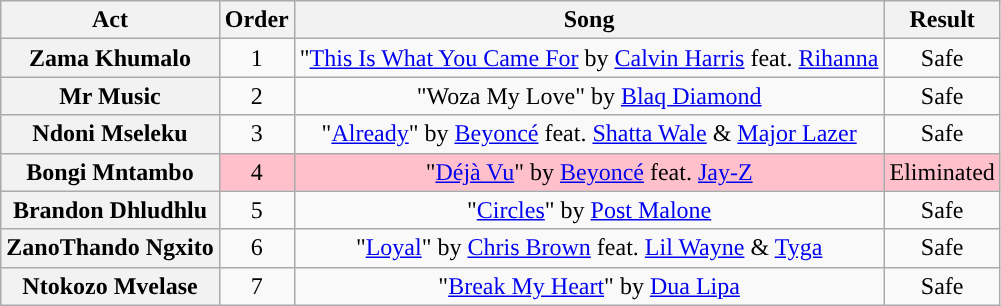<table class="wikitable plainrowheaders" style="text-align:center;">
<tr>
<th scope"col">Act</th>
<th scope"col">Order</th>
<th scope"col">Song</th>
<th scope"col">Result</th>
</tr>
<tr>
<th scope=row>Zama Khumalo</th>
<td>1</td>
<td>"<a href='#'>This Is What You Came For</a> by <a href='#'>Calvin Harris</a> feat. <a href='#'>Rihanna</a></td>
<td>Safe</td>
</tr>
<tr>
<th scope=row>Mr Music</th>
<td>2</td>
<td>"Woza My Love" by <a href='#'>Blaq Diamond</a></td>
<td>Safe</td>
</tr>
<tr>
<th scope=row>Ndoni Mseleku</th>
<td>3</td>
<td>"<a href='#'>Already</a>" by <a href='#'>Beyoncé</a> feat. <a href='#'>Shatta Wale</a> & <a href='#'>Major Lazer</a></td>
<td>Safe</td>
</tr>
<tr style="background: pink">
<th scope=row>Bongi Mntambo</th>
<td>4</td>
<td>"<a href='#'>Déjà Vu</a>" by <a href='#'>Beyoncé</a> feat. <a href='#'>Jay-Z</a></td>
<td>Eliminated</td>
</tr>
<tr>
<th scope=row>Brandon Dhludhlu</th>
<td>5</td>
<td>"<a href='#'>Circles</a>" by <a href='#'>Post Malone</a></td>
<td>Safe</td>
</tr>
<tr>
<th scope=row>ZanoThando Ngxito</th>
<td>6</td>
<td>"<a href='#'>Loyal</a>" by <a href='#'>Chris Brown</a> feat. <a href='#'>Lil Wayne</a> & <a href='#'>Tyga</a></td>
<td>Safe</td>
</tr>
<tr>
<th scope=row>Ntokozo Mvelase</th>
<td>7</td>
<td>"<a href='#'>Break My Heart</a>" by <a href='#'>Dua Lipa</a></td>
<td>Safe</td>
</tr>
</table>
